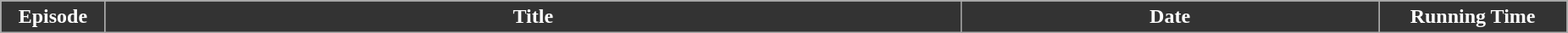<table class="wikitable plainrowheaders  mw-collapsible" style="background: #FFFFFF;" style="width:100%">
<tr>
<th scope="col" style="background:#333; color:#fff; width:5%;">Episode</th>
<th scope="col" style="background:#333; color:#fff; width:41%;">Title</th>
<th scope="col" style="background:#333; color:#fff; width:20%;">Date</th>
<th scope="col" style="background:#333; color:#fff; width:9%;">Running Time<br>








</th>
</tr>
</table>
